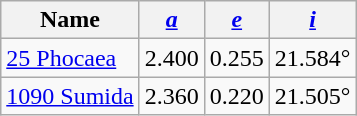<table class="wikitable">
<tr>
<th>Name</th>
<th><em><a href='#'>a</a></em></th>
<th><em><a href='#'>e</a></em></th>
<th><em><a href='#'>i</a></em></th>
</tr>
<tr>
<td><a href='#'>25 Phocaea</a></td>
<td>2.400</td>
<td>0.255</td>
<td>21.584°</td>
</tr>
<tr>
<td><a href='#'>1090 Sumida</a></td>
<td>2.360</td>
<td>0.220</td>
<td>21.505°</td>
</tr>
</table>
